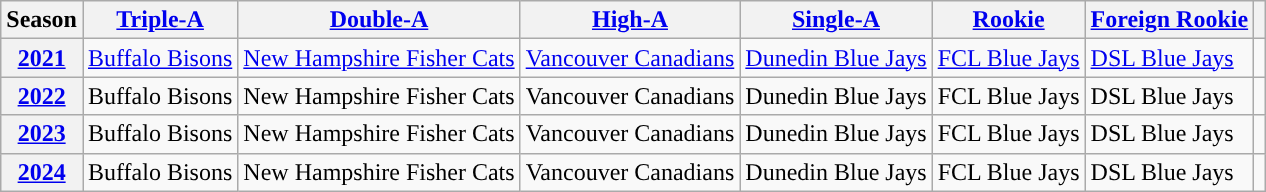<table class="wikitable plainrowheaders">
<tr>
<th scope="col">Season</th>
<th scope="col"><a href='#'><span>Triple-A</span></a></th>
<th scope="col"><a href='#'><span>Double-A</span></a></th>
<th scope="col"><a href='#'><span>High-A</span></a></th>
<th scope="col"><a href='#'><span>Single-A</span></a></th>
<th scope="col"><a href='#'><span>Rookie</span></a></th>
<th scope="col"><a href='#'><span>Foreign Rookie</span></a></th>
<th scope="col"></th>
</tr>
<tr>
<th scope="row" style="text-align:center"><a href='#'>2021</a></th>
<td><a href='#'>Buffalo Bisons</a></td>
<td><a href='#'>New Hampshire Fisher Cats</a></td>
<td><a href='#'>Vancouver Canadians</a></td>
<td><a href='#'>Dunedin Blue Jays</a></td>
<td><a href='#'>FCL Blue Jays</a></td>
<td><a href='#'>DSL Blue Jays</a></td>
<td align="center"></td>
</tr>
<tr>
<th scope="row" style="text-align:center"><a href='#'>2022</a></th>
<td>Buffalo Bisons</td>
<td>New Hampshire Fisher Cats</td>
<td>Vancouver Canadians</td>
<td>Dunedin Blue Jays</td>
<td>FCL Blue Jays</td>
<td>DSL Blue Jays</td>
<td align="center"></td>
</tr>
<tr>
<th scope="row" style="text-align:center"><a href='#'>2023</a></th>
<td>Buffalo Bisons</td>
<td>New Hampshire Fisher Cats</td>
<td>Vancouver Canadians</td>
<td>Dunedin Blue Jays</td>
<td>FCL Blue Jays</td>
<td>DSL Blue Jays</td>
<td align="center"></td>
</tr>
<tr>
<th scope="row" style="text-align:center"><a href='#'>2024</a></th>
<td>Buffalo Bisons</td>
<td>New Hampshire Fisher Cats</td>
<td>Vancouver Canadians</td>
<td>Dunedin Blue Jays</td>
<td>FCL Blue Jays</td>
<td>DSL Blue Jays</td>
<td align="center"></td>
</tr>
</table>
